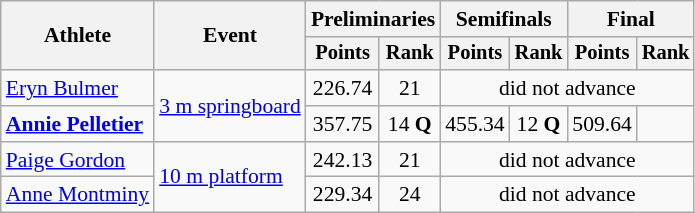<table class="wikitable" style="font-size:90%">
<tr>
<th rowspan=2>Athlete</th>
<th rowspan=2>Event</th>
<th colspan=2>Preliminaries</th>
<th colspan=2>Semifinals</th>
<th colspan=2>Final</th>
</tr>
<tr style="font-size:95%">
<th>Points</th>
<th>Rank</th>
<th>Points</th>
<th>Rank</th>
<th>Points</th>
<th>Rank</th>
</tr>
<tr>
<td><a href='#'>Eryn Bulmer</a></td>
<td rowspan=2><a href='#'>3 m springboard</a></td>
<td align=center>226.74</td>
<td align=center>21</td>
<td align=center colspan=4>did not advance</td>
</tr>
<tr>
<td><strong><a href='#'>Annie Pelletier</a></strong></td>
<td align=center>357.75</td>
<td align=center>14 <strong>Q</strong></td>
<td align=center>455.34</td>
<td align=center>12 <strong>Q</strong></td>
<td align=center>509.64</td>
<td align=center></td>
</tr>
<tr>
<td><a href='#'>Paige Gordon</a></td>
<td rowspan=2><a href='#'>10 m platform</a></td>
<td align=center>242.13</td>
<td align=center>21</td>
<td align=center colspan=4>did not advance</td>
</tr>
<tr>
<td><a href='#'>Anne Montminy</a></td>
<td align=center>229.34</td>
<td align=center>24</td>
<td align=center colspan=4>did not advance</td>
</tr>
</table>
